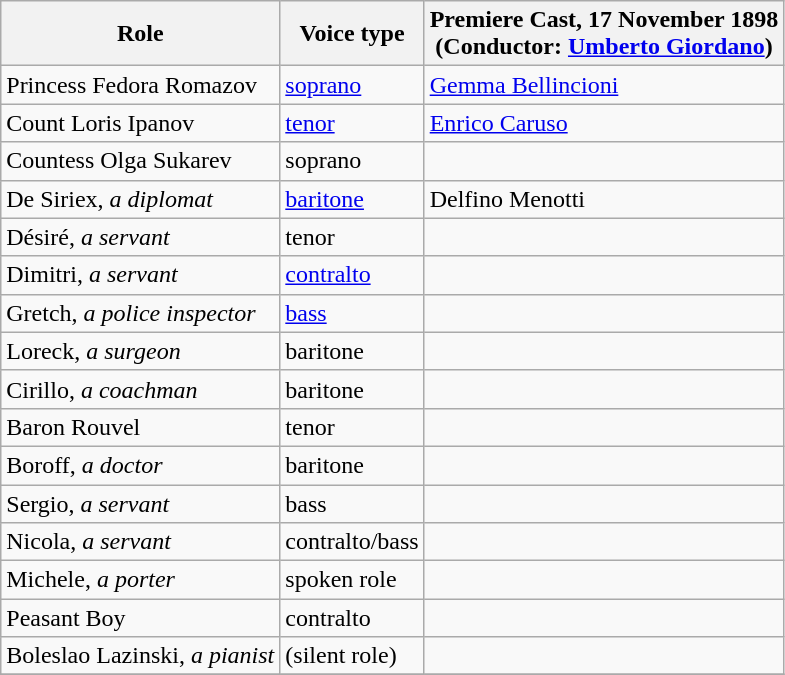<table class="wikitable">
<tr>
<th>Role</th>
<th>Voice type</th>
<th>Premiere Cast, 17 November 1898<br>(Conductor: <a href='#'>Umberto Giordano</a>)</th>
</tr>
<tr>
<td>Princess Fedora Romazov</td>
<td><a href='#'>soprano</a></td>
<td><a href='#'>Gemma Bellincioni</a></td>
</tr>
<tr>
<td>Count Loris Ipanov</td>
<td><a href='#'>tenor</a></td>
<td><a href='#'>Enrico Caruso</a></td>
</tr>
<tr>
<td>Countess Olga Sukarev</td>
<td>soprano</td>
<td></td>
</tr>
<tr>
<td>De Siriex, <em>a diplomat</em></td>
<td><a href='#'>baritone</a></td>
<td>Delfino Menotti</td>
</tr>
<tr>
<td>Désiré, <em>a servant</em></td>
<td>tenor</td>
<td></td>
</tr>
<tr>
<td>Dimitri, <em>a servant</em></td>
<td><a href='#'>contralto</a></td>
<td></td>
</tr>
<tr>
<td>Gretch, <em>a police inspector</em></td>
<td><a href='#'>bass</a></td>
<td></td>
</tr>
<tr>
<td>Loreck,<em> a surgeon</em></td>
<td>baritone</td>
<td></td>
</tr>
<tr>
<td>Cirillo, <em>a coachman</em></td>
<td>baritone</td>
<td></td>
</tr>
<tr>
<td>Baron Rouvel</td>
<td>tenor</td>
<td></td>
</tr>
<tr>
<td>Boroff, <em>a doctor</em></td>
<td>baritone</td>
<td></td>
</tr>
<tr>
<td>Sergio, <em>a servant</em></td>
<td>bass</td>
<td></td>
</tr>
<tr>
<td>Nicola, <em>a servant</em></td>
<td>contralto/bass</td>
<td></td>
</tr>
<tr>
<td>Michele, <em>a porter</em></td>
<td>spoken role</td>
<td></td>
</tr>
<tr>
<td>Peasant Boy</td>
<td>contralto</td>
<td></td>
</tr>
<tr>
<td>Boleslao Lazinski, <em>a pianist</em></td>
<td>(silent role)</td>
<td></td>
</tr>
<tr>
</tr>
</table>
